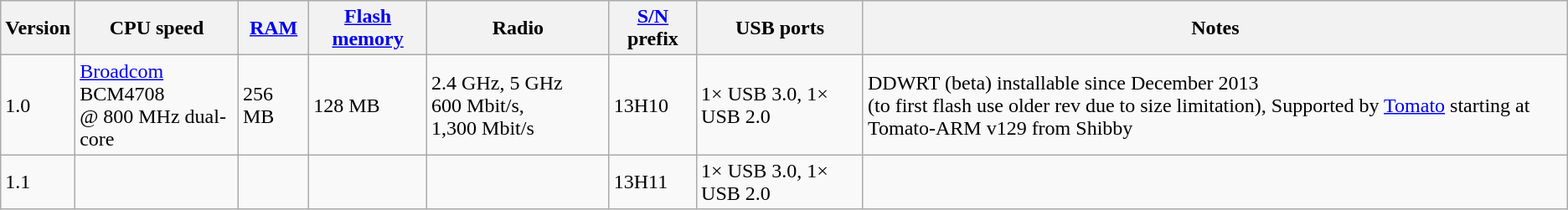<table class="wikitable">
<tr>
<th>Version</th>
<th>CPU speed</th>
<th><a href='#'>RAM</a></th>
<th><a href='#'>Flash memory</a></th>
<th>Radio</th>
<th><a href='#'>S/N</a> prefix</th>
<th>USB ports</th>
<th>Notes</th>
</tr>
<tr>
<td>1.0</td>
<td><a href='#'>Broadcom</a> BCM4708<br>@ 800 MHz dual-core</td>
<td>256 MB</td>
<td>128 MB</td>
<td>2.4 GHz, 5 GHz<br>600 Mbit/s, 1,300 Mbit/s</td>
<td>13H10</td>
<td>1× USB 3.0, 1× USB 2.0</td>
<td>DDWRT (beta) installable since December 2013<br>(to first flash use older rev due to size limitation), Supported by <a href='#'>Tomato</a> starting at Tomato-ARM v129 from Shibby</td>
</tr>
<tr>
<td>1.1</td>
<td></td>
<td></td>
<td></td>
<td></td>
<td>13H11</td>
<td>1× USB 3.0, 1× USB 2.0</td>
<td></td>
</tr>
</table>
